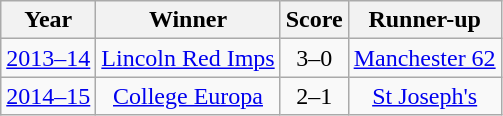<table class="wikitable" style="text-align: center;">
<tr>
<th>Year</th>
<th>Winner</th>
<th>Score</th>
<th>Runner-up</th>
</tr>
<tr>
<td><a href='#'>2013–14</a></td>
<td><a href='#'>Lincoln Red Imps</a></td>
<td>3–0</td>
<td><a href='#'>Manchester 62</a></td>
</tr>
<tr>
<td><a href='#'>2014–15</a></td>
<td><a href='#'>College Europa</a></td>
<td>2–1 </td>
<td><a href='#'>St Joseph's</a></td>
</tr>
</table>
